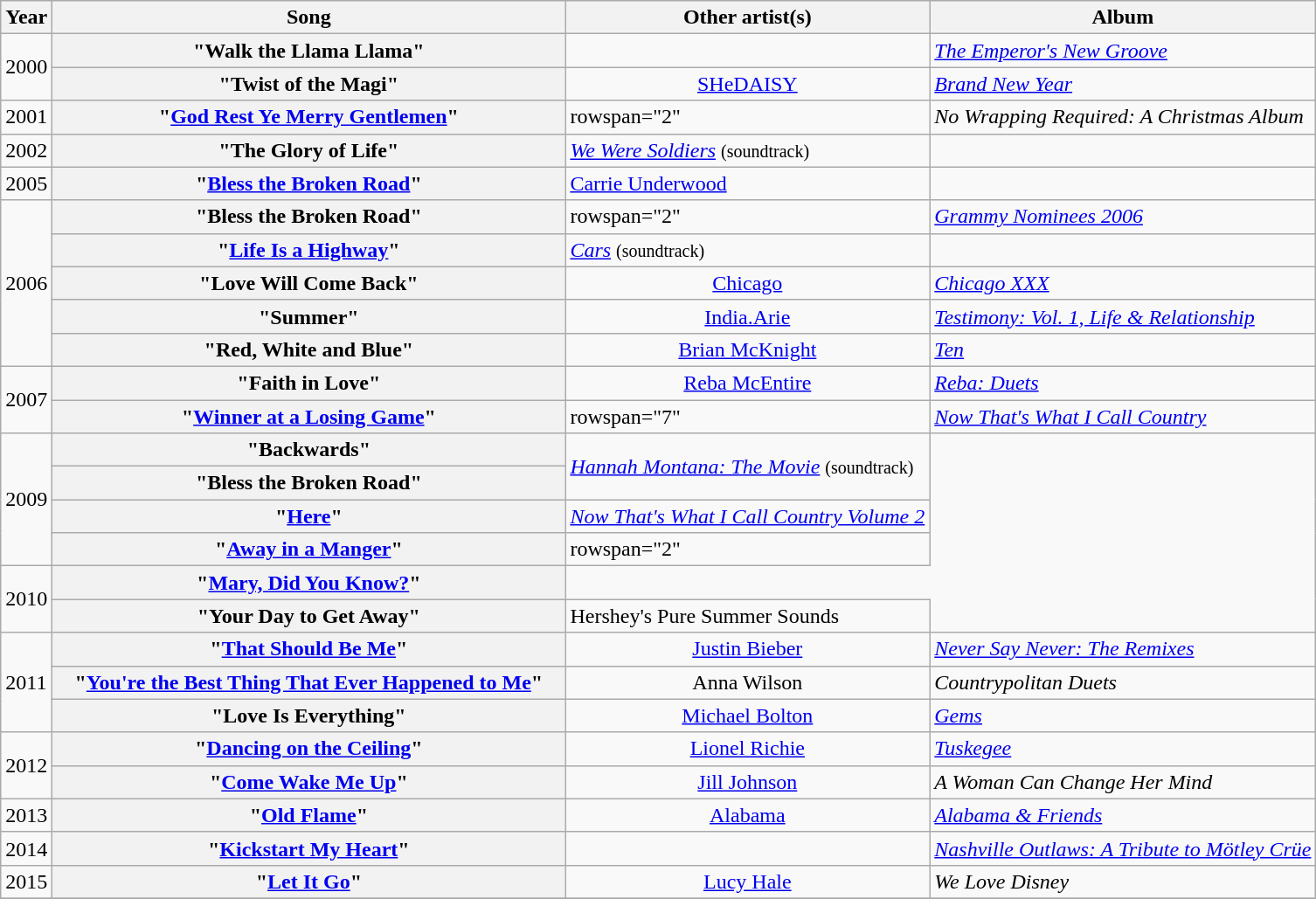<table class="wikitable plainrowheaders">
<tr>
<th>Year</th>
<th style="width:24em;">Song</th>
<th>Other artist(s)</th>
<th>Album</th>
</tr>
<tr>
<td rowspan="2">2000</td>
<th scope="row">"Walk the Llama Llama"</th>
<td></td>
<td><em><a href='#'>The Emperor's New Groove</a></em></td>
</tr>
<tr>
<th scope="row">"Twist of the Magi"</th>
<td align="center"><a href='#'>SHeDAISY</a></td>
<td><em><a href='#'>Brand New Year</a></em></td>
</tr>
<tr>
<td>2001</td>
<th scope="row">"<a href='#'>God Rest Ye Merry Gentlemen</a>"</th>
<td>rowspan="2" </td>
<td><em>No Wrapping Required: A Christmas Album</em></td>
</tr>
<tr>
<td>2002</td>
<th scope="row">"The Glory of Life"</th>
<td><em><a href='#'>We Were Soldiers</a></em> <small>(soundtrack)</small></td>
</tr>
<tr>
<td>2005</td>
<th scope="row">"<a href='#'>Bless the Broken Road</a>"</th>
<td><a href='#'>Carrie Underwood</a></td>
<td></td>
</tr>
<tr>
<td rowspan="5">2006</td>
<th scope="row">"Bless the Broken Road"</th>
<td>rowspan="2" </td>
<td><em><a href='#'>Grammy Nominees 2006</a></em></td>
</tr>
<tr>
<th scope="row">"<a href='#'>Life Is a Highway</a>"</th>
<td><em><a href='#'>Cars</a></em> <small>(soundtrack)</small></td>
</tr>
<tr>
<th scope="row">"Love Will Come Back"</th>
<td align="center"><a href='#'>Chicago</a></td>
<td><em><a href='#'>Chicago XXX</a></em></td>
</tr>
<tr>
<th scope="row">"Summer"</th>
<td align="center"><a href='#'>India.Arie</a></td>
<td><em><a href='#'>Testimony: Vol. 1, Life & Relationship</a></em></td>
</tr>
<tr>
<th scope="row">"Red, White and Blue"</th>
<td align="center"><a href='#'>Brian McKnight</a></td>
<td><em><a href='#'>Ten</a></em></td>
</tr>
<tr>
<td rowspan="2">2007</td>
<th scope="row">"Faith in Love"</th>
<td align="center"><a href='#'>Reba McEntire</a></td>
<td><em><a href='#'>Reba: Duets</a></em></td>
</tr>
<tr>
<th scope="row">"<a href='#'>Winner at a Losing Game</a>"</th>
<td>rowspan="7" </td>
<td><em><a href='#'>Now That's What I Call Country</a></em></td>
</tr>
<tr>
<td rowspan="4">2009</td>
<th scope="row">"Backwards"</th>
<td rowspan="2"><em><a href='#'>Hannah Montana: The Movie</a></em> <small>(soundtrack)</small></td>
</tr>
<tr>
<th scope="row">"Bless the Broken Road"</th>
</tr>
<tr>
<th scope="row">"<a href='#'>Here</a>"</th>
<td><em><a href='#'>Now That's What I Call Country Volume 2</a></em></td>
</tr>
<tr>
<th scope="row">"<a href='#'>Away in a Manger</a>"</th>
<td>rowspan="2" </td>
</tr>
<tr>
<td rowspan="2">2010</td>
<th scope="row">"<a href='#'>Mary, Did You Know?</a>"</th>
</tr>
<tr>
<th scope="row">"Your Day to Get Away"</th>
<td>Hershey's Pure Summer Sounds</td>
</tr>
<tr>
<td rowspan="3">2011</td>
<th scope="row">"<a href='#'>That Should Be Me</a>"</th>
<td align="center"><a href='#'>Justin Bieber</a></td>
<td><em><a href='#'>Never Say Never: The Remixes</a></em></td>
</tr>
<tr>
<th scope="row">"<a href='#'>You're the Best Thing That Ever Happened to Me</a>"</th>
<td align="center">Anna Wilson</td>
<td><em>Countrypolitan Duets</em></td>
</tr>
<tr>
<th scope="row">"Love Is Everything"</th>
<td align="center"><a href='#'>Michael Bolton</a></td>
<td><em><a href='#'>Gems</a></em></td>
</tr>
<tr>
<td rowspan="2">2012</td>
<th scope="row">"<a href='#'>Dancing on the Ceiling</a>"</th>
<td align="center"><a href='#'>Lionel Richie</a></td>
<td><em><a href='#'>Tuskegee</a></em></td>
</tr>
<tr>
<th scope="row">"<a href='#'>Come Wake Me Up</a>"</th>
<td align="center"><a href='#'>Jill Johnson</a></td>
<td><em>A Woman Can Change Her Mind</em></td>
</tr>
<tr>
<td>2013</td>
<th scope="row">"<a href='#'>Old Flame</a>"</th>
<td align="center"><a href='#'>Alabama</a></td>
<td><em><a href='#'>Alabama & Friends</a></em></td>
</tr>
<tr>
<td>2014</td>
<th scope="row">"<a href='#'>Kickstart My Heart</a>"</th>
<td></td>
<td><em><a href='#'>Nashville Outlaws: A Tribute to Mötley Crüe</a></em></td>
</tr>
<tr>
<td>2015</td>
<th scope="row">"<a href='#'>Let It Go</a>"</th>
<td align="center"><a href='#'>Lucy Hale</a></td>
<td><em>We Love Disney</em></td>
</tr>
<tr>
</tr>
</table>
